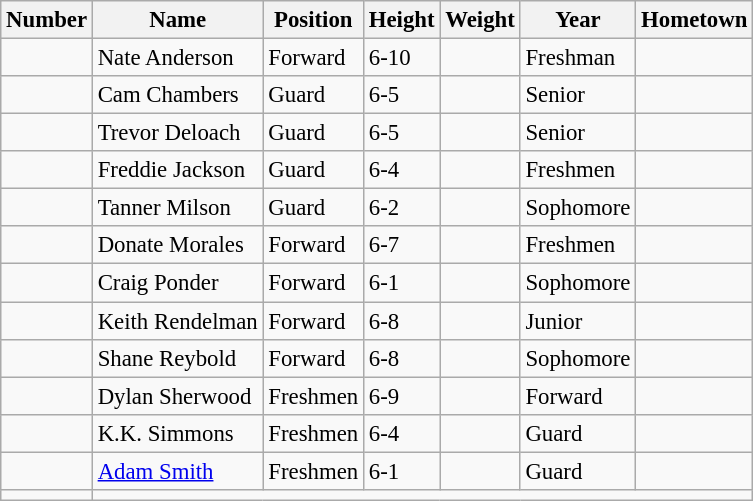<table class="wikitable" style="font-size: 95%;">
<tr>
<th>Number</th>
<th>Name</th>
<th>Position</th>
<th>Height</th>
<th>Weight</th>
<th>Year</th>
<th>Hometown</th>
</tr>
<tr>
<td></td>
<td>Nate Anderson</td>
<td>Forward</td>
<td>6-10</td>
<td></td>
<td>Freshman</td>
<td></td>
</tr>
<tr>
<td></td>
<td>Cam Chambers</td>
<td>Guard</td>
<td>6-5</td>
<td></td>
<td>Senior</td>
<td></td>
</tr>
<tr>
<td></td>
<td>Trevor Deloach</td>
<td>Guard</td>
<td>6-5</td>
<td></td>
<td>Senior</td>
<td></td>
</tr>
<tr>
<td></td>
<td>Freddie Jackson</td>
<td>Guard</td>
<td>6-4</td>
<td></td>
<td>Freshmen</td>
<td></td>
</tr>
<tr>
<td></td>
<td>Tanner Milson</td>
<td>Guard</td>
<td>6-2</td>
<td></td>
<td>Sophomore</td>
<td></td>
</tr>
<tr>
<td></td>
<td>Donate Morales</td>
<td>Forward</td>
<td>6-7</td>
<td></td>
<td>Freshmen</td>
<td></td>
</tr>
<tr>
<td></td>
<td>Craig Ponder</td>
<td>Forward</td>
<td>6-1</td>
<td></td>
<td>Sophomore</td>
<td></td>
</tr>
<tr>
<td></td>
<td>Keith Rendelman</td>
<td>Forward</td>
<td>6-8</td>
<td></td>
<td>Junior</td>
<td></td>
</tr>
<tr>
<td></td>
<td>Shane Reybold</td>
<td>Forward</td>
<td>6-8</td>
<td></td>
<td>Sophomore</td>
<td></td>
</tr>
<tr>
<td></td>
<td>Dylan Sherwood</td>
<td>Freshmen</td>
<td>6-9</td>
<td></td>
<td>Forward</td>
<td></td>
</tr>
<tr>
<td></td>
<td>K.K. Simmons</td>
<td>Freshmen</td>
<td>6-4</td>
<td></td>
<td>Guard</td>
<td></td>
</tr>
<tr>
<td></td>
<td><a href='#'>Adam Smith</a></td>
<td>Freshmen</td>
<td>6-1</td>
<td></td>
<td>Guard</td>
<td></td>
</tr>
<tr>
<td></td>
</tr>
</table>
